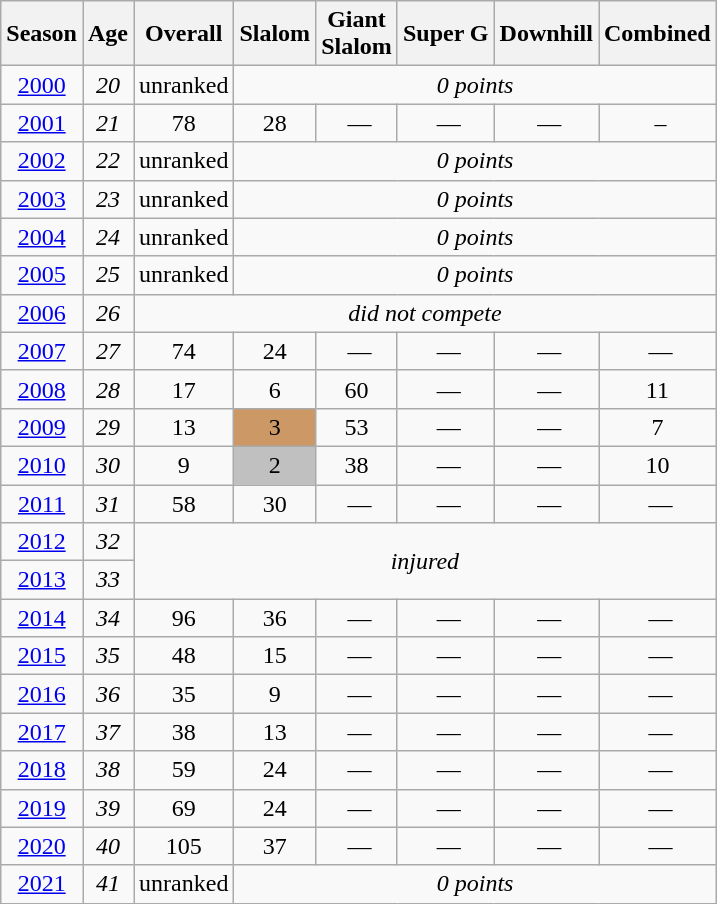<table class=wikitable style="text-align:center">
<tr>
<th>Season</th>
<th>Age</th>
<th>Overall</th>
<th>Slalom</th>
<th>Giant<br>Slalom</th>
<th>Super G</th>
<th>Downhill</th>
<th>Combined</th>
</tr>
<tr>
<td><a href='#'>2000</a></td>
<td><em>20</em></td>
<td>unranked</td>
<td colspan=5><em>0 points</em></td>
</tr>
<tr>
<td><a href='#'>2001</a></td>
<td><em>21</em></td>
<td>78</td>
<td>28</td>
<td> —</td>
<td> —</td>
<td> —</td>
<td> –</td>
</tr>
<tr>
<td><a href='#'>2002</a></td>
<td><em>22</em></td>
<td>unranked</td>
<td colspan=5><em>0 points</em></td>
</tr>
<tr>
<td><a href='#'>2003</a></td>
<td><em>23</em></td>
<td>unranked</td>
<td colspan=5><em>0 points</em></td>
</tr>
<tr>
<td><a href='#'>2004</a></td>
<td><em>24</em></td>
<td>unranked</td>
<td colspan=5><em>0 points</em></td>
</tr>
<tr>
<td><a href='#'>2005</a></td>
<td><em>25</em></td>
<td>unranked</td>
<td colspan=5><em>0 points</em></td>
</tr>
<tr>
<td><a href='#'>2006</a></td>
<td><em>26</em></td>
<td colspan=6 rowspan=1><em>did not compete</em></td>
</tr>
<tr>
<td><a href='#'>2007</a></td>
<td><em>27</em></td>
<td>74</td>
<td>24</td>
<td> —</td>
<td> —</td>
<td> —</td>
<td> —</td>
</tr>
<tr>
<td><a href='#'>2008</a></td>
<td><em>28</em></td>
<td>17</td>
<td>6</td>
<td>60</td>
<td> —</td>
<td> —</td>
<td>11</td>
</tr>
<tr>
<td><a href='#'>2009</a></td>
<td><em>29</em></td>
<td>13</td>
<td bgcolor="cc9966">3</td>
<td>53</td>
<td> —</td>
<td> —</td>
<td>7</td>
</tr>
<tr>
<td><a href='#'>2010</a></td>
<td><em>30</em></td>
<td>9</td>
<td bgcolor="silver">2</td>
<td>38</td>
<td> —</td>
<td> —</td>
<td>10</td>
</tr>
<tr>
<td><a href='#'>2011</a></td>
<td><em>31</em></td>
<td>58</td>
<td>30</td>
<td> —</td>
<td> —</td>
<td> —</td>
<td> —</td>
</tr>
<tr>
<td><a href='#'>2012</a></td>
<td><em>32</em></td>
<td colspan=6 rowspan=2><em>injured</em></td>
</tr>
<tr>
<td><a href='#'>2013</a></td>
<td><em>33</em></td>
</tr>
<tr>
<td><a href='#'>2014</a></td>
<td><em>34</em></td>
<td>96</td>
<td>36</td>
<td> —</td>
<td> —</td>
<td> —</td>
<td> —</td>
</tr>
<tr>
<td><a href='#'>2015</a></td>
<td><em>35</em></td>
<td>48</td>
<td>15</td>
<td> —</td>
<td> —</td>
<td> —</td>
<td> —</td>
</tr>
<tr>
<td><a href='#'>2016</a></td>
<td><em>36</em></td>
<td>35</td>
<td>9</td>
<td> —</td>
<td> —</td>
<td> —</td>
<td> —</td>
</tr>
<tr>
<td><a href='#'>2017</a></td>
<td><em>37</em></td>
<td>38</td>
<td>13</td>
<td> —</td>
<td> —</td>
<td> —</td>
<td> —</td>
</tr>
<tr>
<td><a href='#'>2018</a></td>
<td><em>38</em></td>
<td>59</td>
<td>24</td>
<td> —</td>
<td> —</td>
<td> —</td>
<td> —</td>
</tr>
<tr>
<td><a href='#'>2019</a></td>
<td><em>39</em></td>
<td>69</td>
<td>24</td>
<td> —</td>
<td> —</td>
<td> —</td>
<td> —</td>
</tr>
<tr>
<td><a href='#'>2020</a></td>
<td><em>40</em></td>
<td>105</td>
<td>37</td>
<td> —</td>
<td> —</td>
<td> —</td>
<td> —</td>
</tr>
<tr>
<td><a href='#'>2021</a></td>
<td><em>41</em></td>
<td>unranked</td>
<td colspan=5><em>0 points</em></td>
</tr>
</table>
